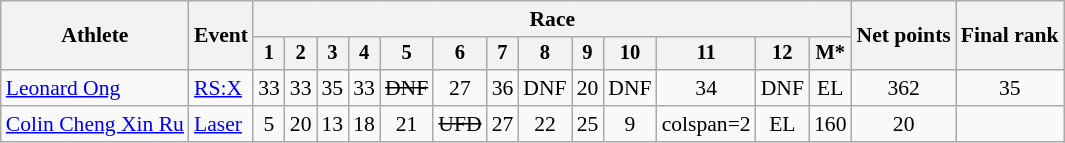<table class="wikitable" style="font-size:90%">
<tr>
<th rowspan="2">Athlete</th>
<th rowspan="2">Event</th>
<th colspan=13>Race</th>
<th rowspan=2>Net points</th>
<th rowspan=2>Final rank</th>
</tr>
<tr style="font-size:95%">
<th>1</th>
<th>2</th>
<th>3</th>
<th>4</th>
<th>5</th>
<th>6</th>
<th>7</th>
<th>8</th>
<th>9</th>
<th>10</th>
<th>11</th>
<th>12</th>
<th>M*</th>
</tr>
<tr align=center>
<td align=left><a href='#'>Leonard Ong</a></td>
<td align=left><a href='#'>RS:X</a></td>
<td>33</td>
<td>33</td>
<td>35</td>
<td>33</td>
<td><s>DNF</s></td>
<td>27</td>
<td>36</td>
<td>DNF</td>
<td>20</td>
<td>DNF</td>
<td>34</td>
<td>DNF</td>
<td>EL</td>
<td>362</td>
<td>35</td>
</tr>
<tr align=center>
<td align=left><a href='#'>Colin Cheng Xin Ru</a></td>
<td align=left><a href='#'>Laser</a></td>
<td>5</td>
<td>20</td>
<td>13</td>
<td>18</td>
<td>21</td>
<td><s>UFD</s></td>
<td>27</td>
<td>22</td>
<td>25</td>
<td>9</td>
<td>colspan=2 </td>
<td>EL</td>
<td>160</td>
<td>20</td>
</tr>
</table>
